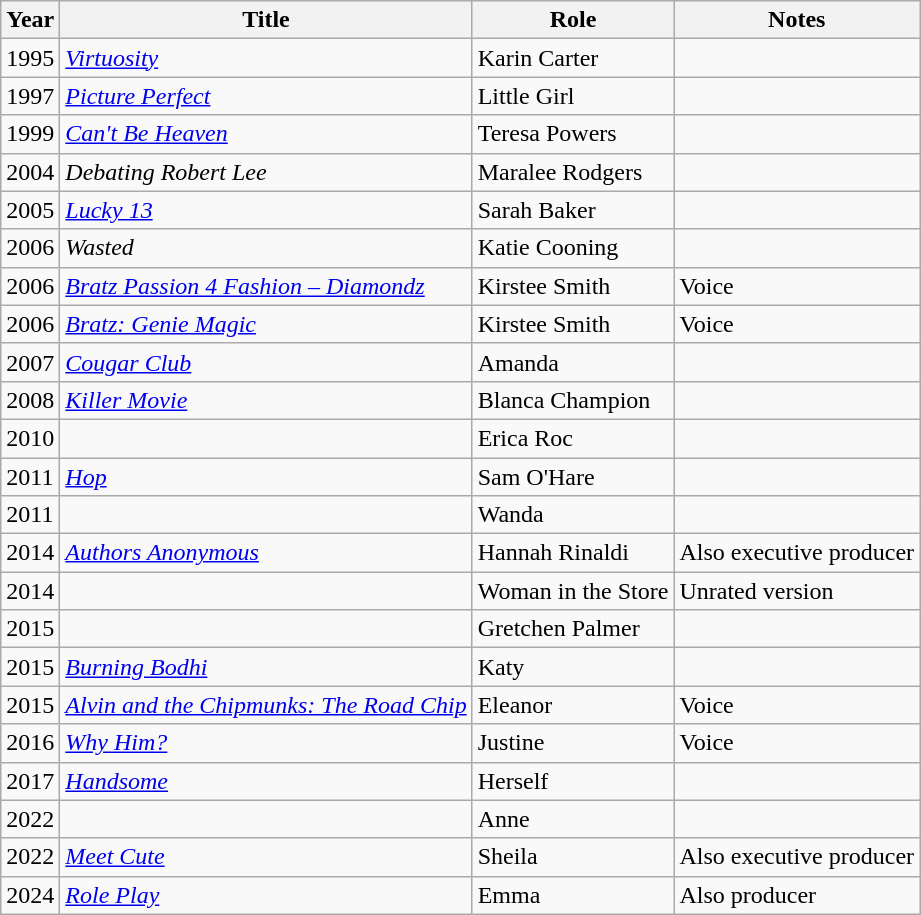<table class="wikitable sortable">
<tr>
<th>Year</th>
<th>Title</th>
<th>Role</th>
<th class="unsortable">Notes</th>
</tr>
<tr>
<td>1995</td>
<td><em><a href='#'>Virtuosity</a></em></td>
<td>Karin Carter</td>
<td></td>
</tr>
<tr>
<td>1997</td>
<td><em><a href='#'>Picture Perfect</a></em></td>
<td>Little Girl</td>
<td></td>
</tr>
<tr>
<td>1999</td>
<td><em><a href='#'>Can't Be Heaven</a></em></td>
<td>Teresa Powers</td>
<td></td>
</tr>
<tr>
<td>2004</td>
<td><em>Debating Robert Lee</em></td>
<td>Maralee Rodgers</td>
<td></td>
</tr>
<tr>
<td>2005</td>
<td><em><a href='#'>Lucky 13</a></em></td>
<td>Sarah Baker</td>
<td></td>
</tr>
<tr>
<td>2006</td>
<td><em>Wasted</em></td>
<td>Katie Cooning</td>
<td></td>
</tr>
<tr>
<td>2006</td>
<td><em><a href='#'>Bratz Passion 4 Fashion – Diamondz</a></em></td>
<td>Kirstee Smith</td>
<td>Voice</td>
</tr>
<tr>
<td>2006</td>
<td><em><a href='#'>Bratz: Genie Magic</a></em></td>
<td>Kirstee Smith</td>
<td>Voice</td>
</tr>
<tr>
<td>2007</td>
<td><em><a href='#'>Cougar Club</a></em></td>
<td>Amanda</td>
<td></td>
</tr>
<tr>
<td>2008</td>
<td><em><a href='#'>Killer Movie</a></em></td>
<td>Blanca Champion</td>
<td></td>
</tr>
<tr>
<td>2010</td>
<td><em></em></td>
<td>Erica Roc</td>
<td></td>
</tr>
<tr>
<td>2011</td>
<td><em><a href='#'>Hop</a></em></td>
<td>Sam O'Hare</td>
<td></td>
</tr>
<tr>
<td>2011</td>
<td><em></em></td>
<td>Wanda</td>
<td></td>
</tr>
<tr>
<td>2014</td>
<td><em><a href='#'>Authors Anonymous</a></em></td>
<td>Hannah Rinaldi</td>
<td>Also executive producer</td>
</tr>
<tr>
<td>2014</td>
<td><em></em></td>
<td>Woman in the Store</td>
<td>Unrated version</td>
</tr>
<tr>
<td>2015</td>
<td><em></em></td>
<td>Gretchen Palmer</td>
<td></td>
</tr>
<tr>
<td>2015</td>
<td><em><a href='#'>Burning Bodhi</a></em></td>
<td>Katy</td>
<td></td>
</tr>
<tr>
<td>2015</td>
<td><em><a href='#'>Alvin and the Chipmunks: The Road Chip</a></em></td>
<td>Eleanor</td>
<td>Voice</td>
</tr>
<tr>
<td>2016</td>
<td><em><a href='#'>Why Him?</a></em></td>
<td>Justine</td>
<td>Voice</td>
</tr>
<tr>
<td>2017</td>
<td><em><a href='#'>Handsome</a></em></td>
<td>Herself</td>
<td></td>
</tr>
<tr>
<td>2022</td>
<td><em></em></td>
<td>Anne</td>
<td></td>
</tr>
<tr>
<td>2022</td>
<td><em><a href='#'>Meet Cute</a></em></td>
<td>Sheila</td>
<td>Also executive producer</td>
</tr>
<tr>
<td>2024</td>
<td><em><a href='#'>Role Play</a></em></td>
<td>Emma</td>
<td>Also producer</td>
</tr>
</table>
